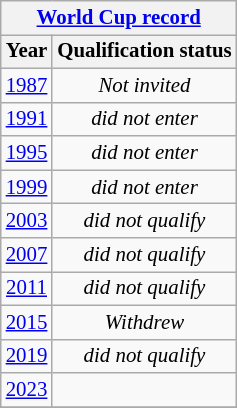<table class=wikitable style="text-align: center; font-size: 87%;">
<tr>
<th colspan=8><a href='#'>World Cup record</a></th>
</tr>
<tr>
<th>Year</th>
<th>Qualification status</th>
</tr>
<tr>
<td> <a href='#'>1987</a></td>
<td colspan=7><em>Not invited</em></td>
</tr>
<tr>
<td> <a href='#'>1991</a></td>
<td colspan=7><em>did not enter</em></td>
</tr>
<tr>
<td> <a href='#'>1995</a></td>
<td colspan=7><em>did not enter</em></td>
</tr>
<tr>
<td> <a href='#'>1999</a></td>
<td colspan=7><em>did not enter</em></td>
</tr>
<tr>
<td> <a href='#'>2003</a></td>
<td colspan=7><em>did not qualify</em></td>
</tr>
<tr>
<td> <a href='#'>2007</a></td>
<td colspan=7><em>did not qualify</em></td>
</tr>
<tr>
<td> <a href='#'>2011</a></td>
<td colspan=7><em>did not qualify</em></td>
</tr>
<tr>
<td> <a href='#'>2015</a></td>
<td colspan=7><em>Withdrew</em></td>
</tr>
<tr>
<td> <a href='#'>2019</a></td>
<td colspan=7><em>did not qualify</em></td>
</tr>
<tr>
<td> <a href='#'>2023</a></td>
<td colspan=7></td>
</tr>
<tr>
</tr>
</table>
